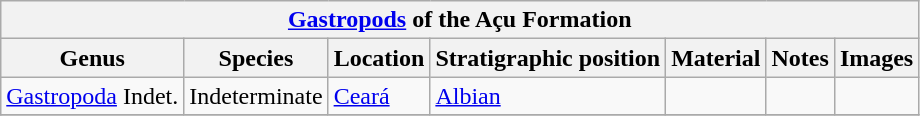<table class="wikitable" align="center">
<tr>
<th colspan="7" align="center"><a href='#'>Gastropods</a> of the Açu Formation</th>
</tr>
<tr>
<th>Genus</th>
<th>Species</th>
<th>Location</th>
<th>Stratigraphic position</th>
<th>Material</th>
<th>Notes</th>
<th>Images</th>
</tr>
<tr>
<td><a href='#'>Gastropoda</a> Indet.</td>
<td>Indeterminate</td>
<td><a href='#'>Ceará</a></td>
<td><a href='#'>Albian</a></td>
<td></td>
<td></td>
<td></td>
</tr>
<tr>
</tr>
</table>
